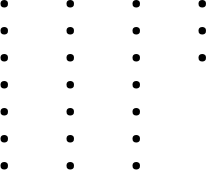<table>
<tr style="vertical-align:top">
<td><br><ul><li></li><li></li><li></li><li></li><li></li><li></li><li></li></ul></td>
<td valign=top><br><ul><li></li><li></li><li></li><li></li><li></li><li></li><li></li></ul></td>
<td valign=top><br><ul><li></li><li></li><li></li><li></li><li></li><li></li><li></li></ul></td>
<td valign=top><br><ul><li></li><li></li><li></li></ul></td>
</tr>
</table>
